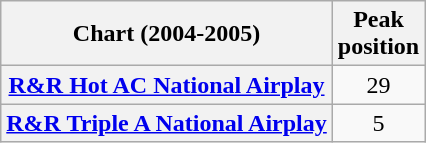<table class="wikitable sortable">
<tr>
<th scope="col">Chart (2004-2005)</th>
<th scope="col">Peak<br>position</th>
</tr>
<tr>
<th><a href='#'>R&R Hot AC National Airplay</a></th>
<td style="text-align:center;">29</td>
</tr>
<tr>
<th scope="row"><a href='#'>R&R Triple A National Airplay</a></th>
<td style="text-align:center;">5</td>
</tr>
</table>
